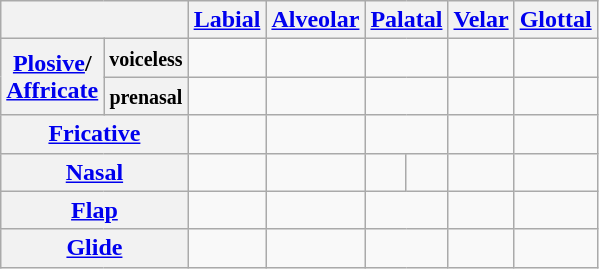<table class="wikitable" style="text-align:center">
<tr>
<th colspan="2"></th>
<th><a href='#'>Labial</a></th>
<th><a href='#'>Alveolar</a></th>
<th colspan="2"><a href='#'>Palatal</a></th>
<th><a href='#'>Velar</a></th>
<th><a href='#'>Glottal</a></th>
</tr>
<tr>
<th rowspan="2"><a href='#'>Plosive</a>/<br><a href='#'>Affricate</a></th>
<th><small>voiceless</small></th>
<td></td>
<td></td>
<td colspan="2"></td>
<td></td>
<td></td>
</tr>
<tr>
<th><small>prenasal</small></th>
<td></td>
<td></td>
<td colspan="2"></td>
<td></td>
<td></td>
</tr>
<tr>
<th colspan="2"><a href='#'>Fricative</a></th>
<td></td>
<td></td>
<td colspan="2"></td>
<td></td>
<td></td>
</tr>
<tr>
<th colspan="2"><a href='#'>Nasal</a></th>
<td></td>
<td></td>
<td></td>
<td></td>
<td></td>
<td></td>
</tr>
<tr>
<th colspan="2"><a href='#'>Flap</a></th>
<td></td>
<td></td>
<td colspan="2"></td>
<td></td>
<td></td>
</tr>
<tr>
<th colspan="2"><a href='#'>Glide</a></th>
<td></td>
<td></td>
<td colspan="2"></td>
<td></td>
<td></td>
</tr>
</table>
